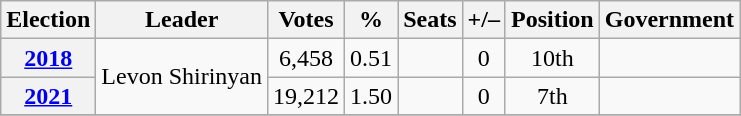<table class="wikitable" style="text-align: center;">
<tr>
<th>Election</th>
<th>Leader</th>
<th>Votes</th>
<th>%</th>
<th>Seats</th>
<th>+/–</th>
<th>Position</th>
<th>Government</th>
</tr>
<tr>
<th rowspan="1"><a href='#'>2018</a></th>
<td rowspan="2">Levon Shirinyan</td>
<td rowspan="1">6,458</td>
<td rowspan="1">0.51</td>
<td rowspan="1"></td>
<td rowspan="1"> 0</td>
<td rowspan="1"> 10th</td>
<td></td>
</tr>
<tr>
<th rowspan="1"><a href='#'>2021</a></th>
<td rowspan="1">19,212</td>
<td rowspan="1">1.50</td>
<td rowspan="1"></td>
<td rowspan="1"> 0</td>
<td rowspan="1"> 7th</td>
<td></td>
</tr>
<tr>
</tr>
</table>
